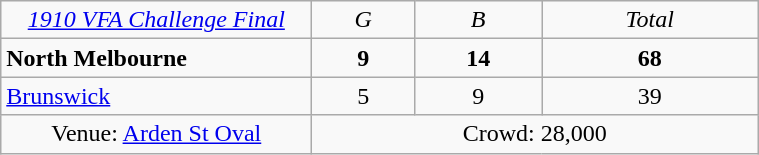<table class="wikitable" style="text-align:center; width:40%">
<tr>
<td width=200><em><a href='#'>1910 VFA Challenge Final</a></em></td>
<td><em>G</em></td>
<td><em>B</em></td>
<td><em>Total</em></td>
</tr>
<tr>
<td style="text-align:left"><strong>North Melbourne</strong></td>
<td><strong>9</strong></td>
<td><strong>14</strong></td>
<td><strong>68</strong></td>
</tr>
<tr>
<td style="text-align:left"><a href='#'>Brunswick</a></td>
<td>5</td>
<td>9</td>
<td>39</td>
</tr>
<tr>
<td>Venue: <a href='#'>Arden St Oval</a></td>
<td colspan=3>Crowd: 28,000</td>
</tr>
</table>
